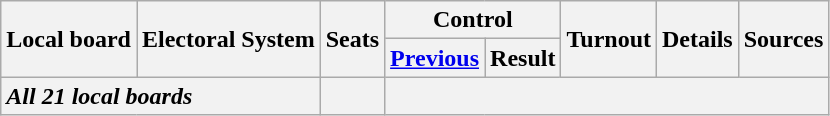<table class="wikitable" style="text-align:center">
<tr>
<th rowspan="2">Local board</th>
<th rowspan="2">Electoral System</th>
<th rowspan="2">Seats</th>
<th colspan="2">Control</th>
<th rowspan="2">Turnout</th>
<th rowspan="2">Details</th>
<th rowspan="2">Sources</th>
</tr>
<tr>
<th><a href='#'>Previous</a></th>
<th>Result<br>





 













</th>
</tr>
<tr class="sortbottom">
<th style="text-align:left;" colspan="2"><em>All 21 local boards</em></th>
<th></th>
<th colspan="5"></th>
</tr>
</table>
